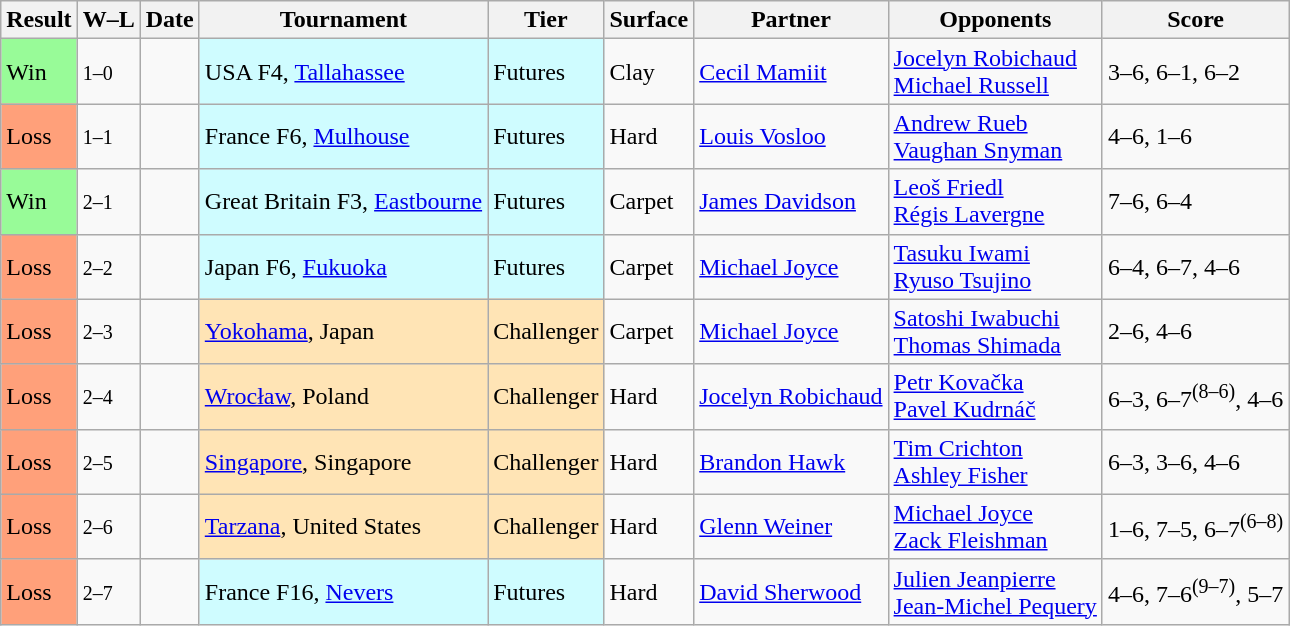<table class="sortable wikitable">
<tr>
<th>Result</th>
<th class="unsortable">W–L</th>
<th>Date</th>
<th>Tournament</th>
<th>Tier</th>
<th>Surface</th>
<th>Partner</th>
<th>Opponents</th>
<th class="unsortable">Score</th>
</tr>
<tr>
<td style="background:#98fb98;">Win</td>
<td><small>1–0</small></td>
<td></td>
<td style="background:#cffcff;">USA F4, <a href='#'>Tallahassee</a></td>
<td style="background:#cffcff;">Futures</td>
<td>Clay</td>
<td> <a href='#'>Cecil Mamiit</a></td>
<td> <a href='#'>Jocelyn Robichaud</a> <br>  <a href='#'>Michael Russell</a></td>
<td>3–6, 6–1, 6–2</td>
</tr>
<tr>
<td style="background:#ffa07a;">Loss</td>
<td><small>1–1</small></td>
<td></td>
<td style="background:#cffcff;">France F6, <a href='#'>Mulhouse</a></td>
<td style="background:#cffcff;">Futures</td>
<td>Hard</td>
<td> <a href='#'>Louis Vosloo</a></td>
<td> <a href='#'>Andrew Rueb</a> <br>  <a href='#'>Vaughan Snyman</a></td>
<td>4–6, 1–6</td>
</tr>
<tr>
<td style="background:#98fb98;">Win</td>
<td><small>2–1</small></td>
<td></td>
<td style="background:#cffcff;">Great Britain F3, <a href='#'>Eastbourne</a></td>
<td style="background:#cffcff;">Futures</td>
<td>Carpet</td>
<td> <a href='#'>James Davidson</a></td>
<td> <a href='#'>Leoš Friedl</a> <br>  <a href='#'>Régis Lavergne</a></td>
<td>7–6, 6–4</td>
</tr>
<tr>
<td style="background:#ffa07a;">Loss</td>
<td><small>2–2</small></td>
<td></td>
<td style="background:#cffcff;">Japan F6, <a href='#'>Fukuoka</a></td>
<td style="background:#cffcff;">Futures</td>
<td>Carpet</td>
<td> <a href='#'>Michael Joyce</a></td>
<td> <a href='#'>Tasuku Iwami</a> <br>  <a href='#'>Ryuso Tsujino</a></td>
<td>6–4, 6–7, 4–6</td>
</tr>
<tr>
<td style="background:#ffa07a;">Loss</td>
<td><small>2–3</small></td>
<td></td>
<td style="background:moccasin;"><a href='#'>Yokohama</a>, Japan</td>
<td style="background:moccasin;">Challenger</td>
<td>Carpet</td>
<td> <a href='#'>Michael Joyce</a></td>
<td> <a href='#'>Satoshi Iwabuchi</a> <br>  <a href='#'>Thomas Shimada</a></td>
<td>2–6, 4–6</td>
</tr>
<tr>
<td style="background:#ffa07a;">Loss</td>
<td><small>2–4</small></td>
<td></td>
<td style="background:moccasin;"><a href='#'>Wrocław</a>, Poland</td>
<td style="background:moccasin;">Challenger</td>
<td>Hard</td>
<td> <a href='#'>Jocelyn Robichaud</a></td>
<td> <a href='#'>Petr Kovačka</a> <br>  <a href='#'>Pavel Kudrnáč</a></td>
<td>6–3, 6–7<sup>(8–6)</sup>, 4–6</td>
</tr>
<tr>
<td style="background:#ffa07a;">Loss</td>
<td><small>2–5</small></td>
<td></td>
<td style="background:moccasin;"><a href='#'>Singapore</a>, Singapore</td>
<td style="background:moccasin;">Challenger</td>
<td>Hard</td>
<td> <a href='#'>Brandon Hawk</a></td>
<td> <a href='#'>Tim Crichton</a> <br>  <a href='#'>Ashley Fisher</a></td>
<td>6–3, 3–6, 4–6</td>
</tr>
<tr>
<td style="background:#ffa07a;">Loss</td>
<td><small>2–6</small></td>
<td></td>
<td style="background:moccasin;"><a href='#'>Tarzana</a>, United States</td>
<td style="background:moccasin;">Challenger</td>
<td>Hard</td>
<td> <a href='#'>Glenn Weiner</a></td>
<td> <a href='#'>Michael Joyce</a> <br>  <a href='#'>Zack Fleishman</a></td>
<td>1–6, 7–5, 6–7<sup>(6–8)</sup></td>
</tr>
<tr>
<td style="background:#ffa07a;">Loss</td>
<td><small>2–7</small></td>
<td></td>
<td style="background:#cffcff;">France F16, <a href='#'>Nevers</a></td>
<td style="background:#cffcff;">Futures</td>
<td>Hard</td>
<td> <a href='#'>David Sherwood</a></td>
<td> <a href='#'>Julien Jeanpierre</a> <br>  <a href='#'>Jean-Michel Pequery</a></td>
<td>4–6, 7–6<sup>(9–7)</sup>, 5–7</td>
</tr>
</table>
